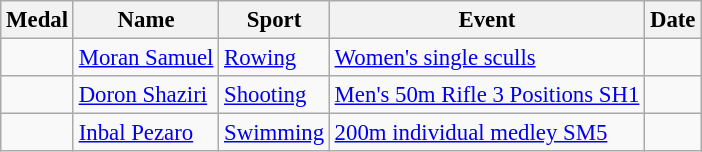<table class="wikitable sortable" style="font-size: 95%">
<tr>
<th>Medal</th>
<th>Name</th>
<th>Sport</th>
<th>Event</th>
<th>Date</th>
</tr>
<tr>
<td></td>
<td><a href='#'>Moran Samuel</a></td>
<td><a href='#'>Rowing</a></td>
<td><a href='#'>Women's single sculls</a></td>
<td></td>
</tr>
<tr>
<td></td>
<td><a href='#'>Doron Shaziri</a></td>
<td><a href='#'>Shooting</a></td>
<td><a href='#'>Men's 50m Rifle 3 Positions SH1</a></td>
<td></td>
</tr>
<tr>
<td></td>
<td><a href='#'>Inbal Pezaro</a></td>
<td><a href='#'>Swimming</a></td>
<td><a href='#'>200m individual medley SM5</a></td>
<td></td>
</tr>
</table>
